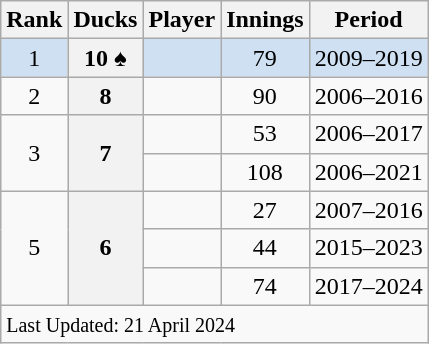<table class="wikitable plainrowheaders sortable">
<tr>
<th scope=col>Rank</th>
<th scope=col>Ducks</th>
<th scope=col>Player</th>
<th scope=col>Innings</th>
<th scope=col>Period</th>
</tr>
<tr bgcolor=#cee0f2>
<td align=center>1</td>
<th scope=row style=text-align:center;>10 ♠</th>
<td></td>
<td align=center>79</td>
<td>2009–2019</td>
</tr>
<tr>
<td align=center>2</td>
<th scope=row style=text-align:center;>8</th>
<td></td>
<td align=center>90</td>
<td>2006–2016</td>
</tr>
<tr>
<td align=center rowspan=2>3</td>
<th scope=row style=text-align:center; rowspan=2>7</th>
<td></td>
<td align=center>53</td>
<td>2006–2017</td>
</tr>
<tr>
<td></td>
<td align=center>108</td>
<td>2006–2021</td>
</tr>
<tr>
<td align=center rowspan=3>5</td>
<th scope=row style=text-align:center; rowspan=3>6</th>
<td></td>
<td align=center>27</td>
<td>2007–2016</td>
</tr>
<tr>
<td> </td>
<td align=center>44</td>
<td>2015–2023</td>
</tr>
<tr>
<td> </td>
<td align=center>74</td>
<td>2017–2024</td>
</tr>
<tr class=sortbottom>
<td colspan=6><small>Last Updated: 21 April 2024</small></td>
</tr>
</table>
